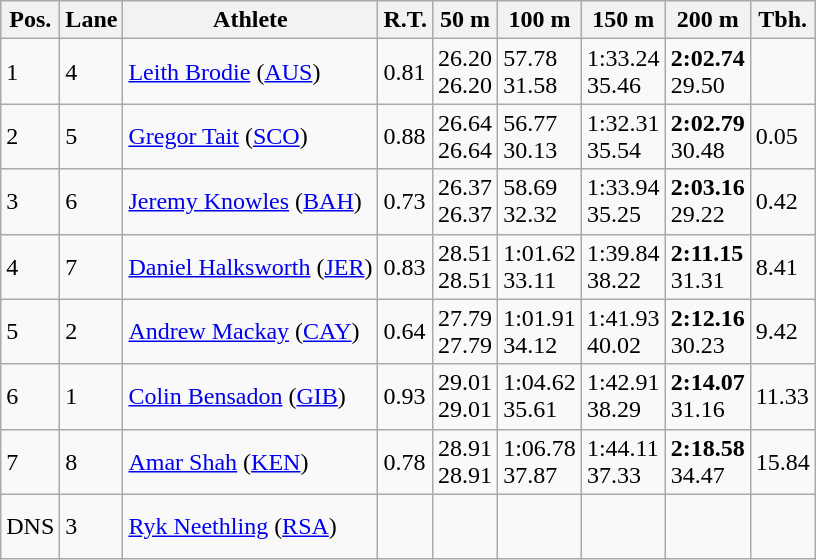<table class="wikitable">
<tr>
<th>Pos.</th>
<th>Lane</th>
<th>Athlete</th>
<th>R.T.</th>
<th>50 m</th>
<th>100 m</th>
<th>150 m</th>
<th>200 m</th>
<th>Tbh.</th>
</tr>
<tr>
<td>1</td>
<td>4</td>
<td> <a href='#'>Leith Brodie</a> (<a href='#'>AUS</a>)</td>
<td>0.81</td>
<td>26.20<br>26.20</td>
<td>57.78<br>31.58</td>
<td>1:33.24<br>35.46</td>
<td><strong>2:02.74</strong><br>29.50</td>
<td> </td>
</tr>
<tr>
<td>2</td>
<td>5</td>
<td> <a href='#'>Gregor Tait</a> (<a href='#'>SCO</a>)</td>
<td>0.88</td>
<td>26.64<br>26.64</td>
<td>56.77<br>30.13</td>
<td>1:32.31<br>35.54</td>
<td><strong>2:02.79</strong><br>30.48</td>
<td>0.05</td>
</tr>
<tr>
<td>3</td>
<td>6</td>
<td> <a href='#'>Jeremy Knowles</a> (<a href='#'>BAH</a>)</td>
<td>0.73</td>
<td>26.37<br>26.37</td>
<td>58.69<br>32.32</td>
<td>1:33.94<br>35.25</td>
<td><strong>2:03.16</strong><br>29.22</td>
<td>0.42</td>
</tr>
<tr>
<td>4</td>
<td>7</td>
<td> <a href='#'>Daniel Halksworth</a> (<a href='#'>JER</a>)</td>
<td>0.83</td>
<td>28.51<br>28.51</td>
<td>1:01.62<br>33.11</td>
<td>1:39.84<br>38.22</td>
<td><strong>2:11.15</strong><br>31.31</td>
<td>8.41</td>
</tr>
<tr>
<td>5</td>
<td>2</td>
<td> <a href='#'>Andrew Mackay</a> (<a href='#'>CAY</a>)</td>
<td>0.64</td>
<td>27.79<br>27.79</td>
<td>1:01.91<br>34.12</td>
<td>1:41.93<br>40.02</td>
<td><strong>2:12.16</strong><br>30.23</td>
<td>9.42</td>
</tr>
<tr>
<td>6</td>
<td>1</td>
<td> <a href='#'>Colin Bensadon</a> (<a href='#'>GIB</a>)</td>
<td>0.93</td>
<td>29.01<br>29.01</td>
<td>1:04.62<br>35.61</td>
<td>1:42.91<br>38.29</td>
<td><strong>2:14.07</strong><br>31.16</td>
<td>11.33</td>
</tr>
<tr>
<td>7</td>
<td>8</td>
<td> <a href='#'>Amar Shah</a> (<a href='#'>KEN</a>)</td>
<td>0.78</td>
<td>28.91<br>28.91</td>
<td>1:06.78<br>37.87</td>
<td>1:44.11<br>37.33</td>
<td><strong>2:18.58</strong><br>34.47</td>
<td>15.84</td>
</tr>
<tr>
<td>DNS</td>
<td>3</td>
<td> <a href='#'>Ryk Neethling</a> (<a href='#'>RSA</a>)</td>
<td> </td>
<td><br> </td>
<td><br> </td>
<td><br> </td>
<td></td>
<td> </td>
</tr>
</table>
